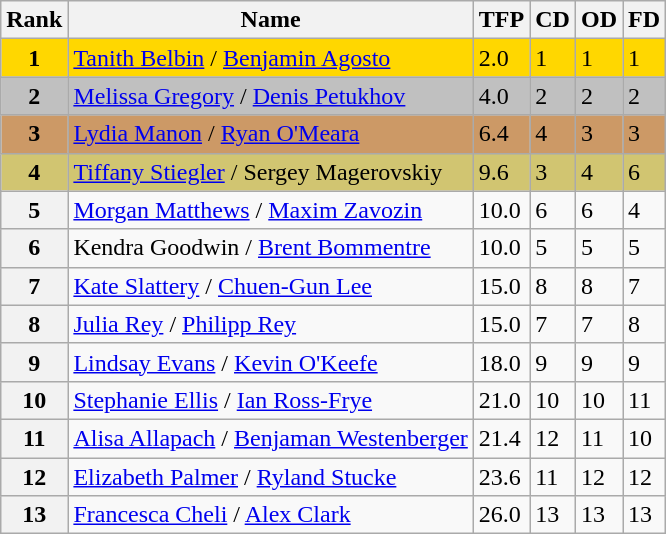<table class="wikitable">
<tr>
<th>Rank</th>
<th>Name</th>
<th>TFP</th>
<th>CD</th>
<th>OD</th>
<th>FD</th>
</tr>
<tr bgcolor="gold">
<td align="center"><strong>1</strong></td>
<td><a href='#'>Tanith Belbin</a> / <a href='#'>Benjamin Agosto</a></td>
<td>2.0</td>
<td>1</td>
<td>1</td>
<td>1</td>
</tr>
<tr bgcolor="silver">
<td align="center"><strong>2</strong></td>
<td><a href='#'>Melissa Gregory</a> / <a href='#'>Denis Petukhov</a></td>
<td>4.0</td>
<td>2</td>
<td>2</td>
<td>2</td>
</tr>
<tr bgcolor="cc9966">
<td align="center"><strong>3</strong></td>
<td><a href='#'>Lydia Manon</a> / <a href='#'>Ryan O'Meara</a></td>
<td>6.4</td>
<td>4</td>
<td>3</td>
<td>3</td>
</tr>
<tr bgcolor="#d1c571">
<td align="center"><strong>4</strong></td>
<td><a href='#'>Tiffany Stiegler</a> / Sergey Magerovskiy</td>
<td>9.6</td>
<td>3</td>
<td>4</td>
<td>6</td>
</tr>
<tr>
<th>5</th>
<td><a href='#'>Morgan Matthews</a> / <a href='#'>Maxim Zavozin</a></td>
<td>10.0</td>
<td>6</td>
<td>6</td>
<td>4</td>
</tr>
<tr>
<th>6</th>
<td>Kendra Goodwin / <a href='#'>Brent Bommentre</a></td>
<td>10.0</td>
<td>5</td>
<td>5</td>
<td>5</td>
</tr>
<tr>
<th>7</th>
<td><a href='#'>Kate Slattery</a> / <a href='#'>Chuen-Gun Lee</a></td>
<td>15.0</td>
<td>8</td>
<td>8</td>
<td>7</td>
</tr>
<tr>
<th>8</th>
<td><a href='#'>Julia Rey</a> / <a href='#'>Philipp Rey</a></td>
<td>15.0</td>
<td>7</td>
<td>7</td>
<td>8</td>
</tr>
<tr>
<th>9</th>
<td><a href='#'>Lindsay Evans</a> / <a href='#'>Kevin O'Keefe</a></td>
<td>18.0</td>
<td>9</td>
<td>9</td>
<td>9</td>
</tr>
<tr>
<th>10</th>
<td><a href='#'>Stephanie Ellis</a> / <a href='#'>Ian Ross-Frye</a></td>
<td>21.0</td>
<td>10</td>
<td>10</td>
<td>11</td>
</tr>
<tr>
<th>11</th>
<td><a href='#'>Alisa Allapach</a> / <a href='#'>Benjaman Westenberger</a></td>
<td>21.4</td>
<td>12</td>
<td>11</td>
<td>10</td>
</tr>
<tr>
<th>12</th>
<td><a href='#'>Elizabeth Palmer</a> / <a href='#'>Ryland Stucke</a></td>
<td>23.6</td>
<td>11</td>
<td>12</td>
<td>12</td>
</tr>
<tr>
<th>13</th>
<td><a href='#'>Francesca Cheli</a> / <a href='#'>Alex Clark</a></td>
<td>26.0</td>
<td>13</td>
<td>13</td>
<td>13</td>
</tr>
</table>
